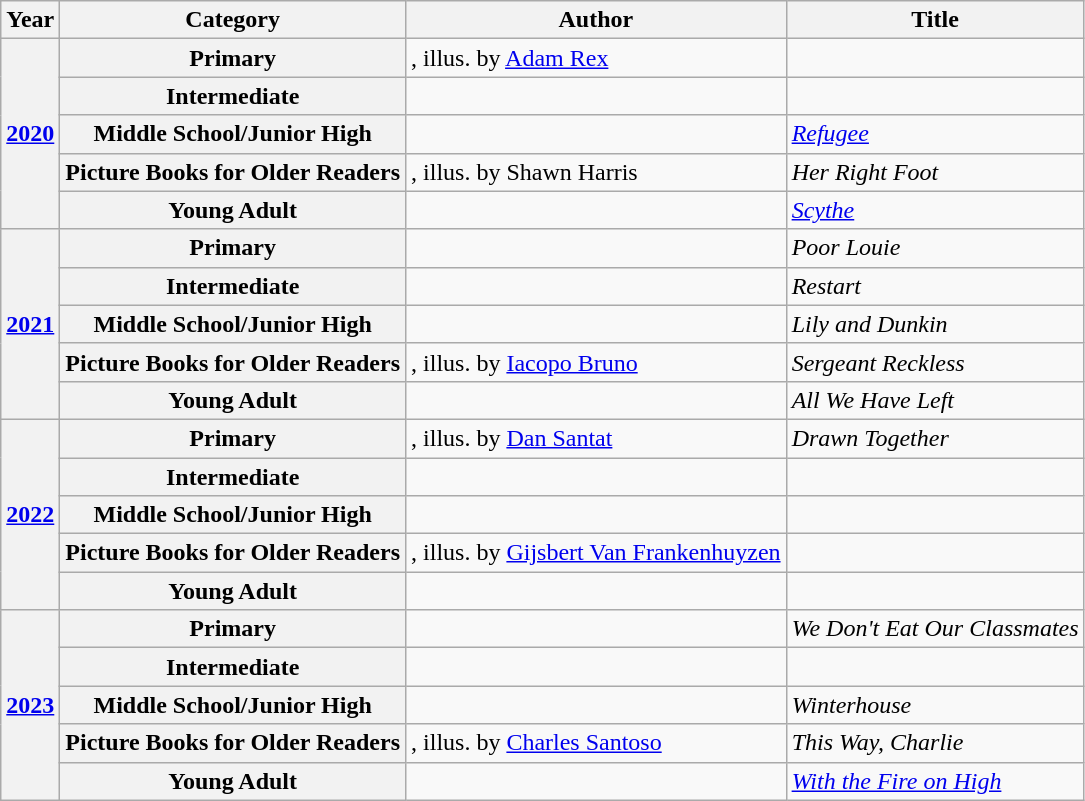<table class="wikitable sortable mw-collapsible">
<tr>
<th>Year</th>
<th>Category</th>
<th>Author</th>
<th>Title</th>
</tr>
<tr>
<th rowspan="5"><a href='#'>2020</a></th>
<th>Primary</th>
<td>, illus. by <a href='#'>Adam Rex</a></td>
<td><em></em></td>
</tr>
<tr>
<th>Intermediate</th>
<td></td>
<td><em></em></td>
</tr>
<tr>
<th>Middle School/Junior High</th>
<td></td>
<td><em><a href='#'>Refugee</a></em></td>
</tr>
<tr>
<th>Picture Books for Older Readers</th>
<td>, illus. by Shawn Harris</td>
<td><em>Her Right Foot</em></td>
</tr>
<tr>
<th>Young Adult</th>
<td></td>
<td><em><a href='#'>Scythe</a></em></td>
</tr>
<tr>
<th rowspan="5"><a href='#'>2021</a></th>
<th>Primary</th>
<td></td>
<td><em>Poor Louie</em></td>
</tr>
<tr>
<th>Intermediate</th>
<td></td>
<td><em>Restart</em></td>
</tr>
<tr>
<th>Middle School/Junior High</th>
<td></td>
<td><em>Lily and Dunkin</em></td>
</tr>
<tr>
<th>Picture Books for Older Readers</th>
<td>, illus. by <a href='#'>Iacopo Bruno</a></td>
<td><em>Sergeant Reckless</em></td>
</tr>
<tr>
<th>Young Adult</th>
<td></td>
<td><em>All We Have Left</em></td>
</tr>
<tr>
<th rowspan="5"><a href='#'>2022</a></th>
<th>Primary</th>
<td>, illus. by <a href='#'>Dan Santat</a></td>
<td><em>Drawn Together</em></td>
</tr>
<tr>
<th>Intermediate</th>
<td></td>
<td><em></em></td>
</tr>
<tr>
<th>Middle School/Junior High</th>
<td></td>
<td><em></em></td>
</tr>
<tr>
<th>Picture Books for Older Readers</th>
<td>, illus. by <a href='#'>Gijsbert Van Frankenhuyzen</a></td>
<td><em></em></td>
</tr>
<tr>
<th>Young Adult</th>
<td></td>
<td><em></em></td>
</tr>
<tr>
<th rowspan="5"><a href='#'>2023</a></th>
<th>Primary</th>
<td></td>
<td><em>We Don't Eat Our Classmates</em></td>
</tr>
<tr>
<th>Intermediate</th>
<td></td>
<td><em></em></td>
</tr>
<tr>
<th>Middle School/Junior High</th>
<td></td>
<td><em>Winterhouse</em></td>
</tr>
<tr>
<th>Picture Books for Older Readers</th>
<td>, illus. by <a href='#'>Charles Santoso</a></td>
<td><em>This Way, Charlie</em></td>
</tr>
<tr>
<th>Young Adult</th>
<td></td>
<td><em><a href='#'>With the Fire on High</a></em></td>
</tr>
</table>
